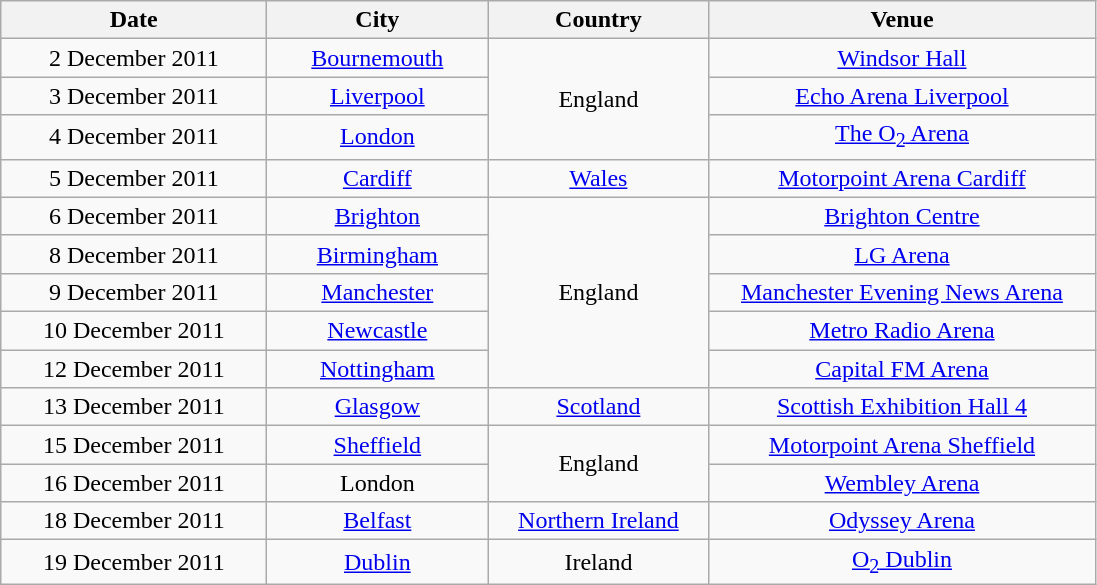<table class="wikitable" style="text-align:center;">
<tr>
<th style="width:170px;">Date</th>
<th style="width:140px;">City</th>
<th style="width:140px;">Country</th>
<th style="width:250px;">Venue</th>
</tr>
<tr>
<td>2 December 2011</td>
<td><a href='#'>Bournemouth</a></td>
<td rowspan="3">England</td>
<td><a href='#'>Windsor Hall</a></td>
</tr>
<tr>
<td>3 December 2011</td>
<td><a href='#'>Liverpool</a></td>
<td><a href='#'>Echo Arena Liverpool</a></td>
</tr>
<tr>
<td>4 December 2011</td>
<td><a href='#'>London</a></td>
<td><a href='#'>The O<sub>2</sub> Arena</a></td>
</tr>
<tr>
<td>5 December 2011</td>
<td><a href='#'>Cardiff</a></td>
<td><a href='#'>Wales</a></td>
<td><a href='#'>Motorpoint Arena Cardiff</a></td>
</tr>
<tr>
<td>6 December 2011</td>
<td><a href='#'>Brighton</a></td>
<td rowspan="5">England</td>
<td><a href='#'>Brighton Centre</a></td>
</tr>
<tr>
<td>8 December 2011</td>
<td><a href='#'>Birmingham</a></td>
<td><a href='#'>LG Arena</a></td>
</tr>
<tr>
<td>9 December 2011</td>
<td><a href='#'>Manchester</a></td>
<td><a href='#'>Manchester Evening News Arena</a></td>
</tr>
<tr>
<td>10 December 2011</td>
<td><a href='#'>Newcastle</a></td>
<td><a href='#'>Metro Radio Arena</a></td>
</tr>
<tr>
<td>12 December 2011</td>
<td><a href='#'>Nottingham</a></td>
<td><a href='#'>Capital FM Arena</a></td>
</tr>
<tr>
<td>13 December 2011</td>
<td><a href='#'>Glasgow</a></td>
<td><a href='#'>Scotland</a></td>
<td><a href='#'>Scottish Exhibition Hall 4</a></td>
</tr>
<tr>
<td>15 December 2011</td>
<td><a href='#'>Sheffield</a></td>
<td rowspan="2">England</td>
<td><a href='#'>Motorpoint Arena Sheffield</a></td>
</tr>
<tr>
<td>16 December 2011</td>
<td>London</td>
<td><a href='#'>Wembley Arena</a></td>
</tr>
<tr>
<td>18 December 2011</td>
<td><a href='#'>Belfast</a></td>
<td><a href='#'>Northern Ireland</a></td>
<td><a href='#'>Odyssey Arena</a></td>
</tr>
<tr>
<td>19 December 2011</td>
<td><a href='#'>Dublin</a></td>
<td>Ireland</td>
<td><a href='#'>O<sub>2</sub> Dublin</a></td>
</tr>
</table>
